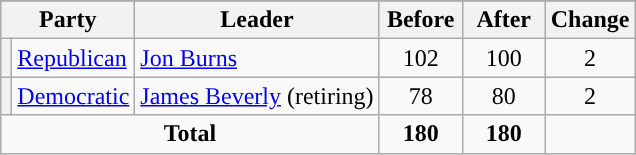<table class="wikitable" style="text-align:center;">
<tr>
</tr>
<tr>
<th colspan="2">Party</th>
<th>Leader</th>
<th style="width:3em">Before</th>
<th style="width:3em">After</th>
<th style="width:3em">Change</th>
</tr>
<tr>
<th style="background-color:"></th>
<td style="text-align:left;"><a href='#'>Republican</a></td>
<td style="text-align:left;"><a href='#'>Jon Burns</a></td>
<td>102</td>
<td>100</td>
<td> 2</td>
</tr>
<tr>
<th style="background-color:"></th>
<td style="text-align:left;"><a href='#'>Democratic</a></td>
<td style="text-align:left;"><a href='#'>James Beverly</a> (retiring)</td>
<td>78</td>
<td>80</td>
<td> 2</td>
</tr>
<tr>
<td colspan="3"><strong>Total</strong></td>
<td><strong>180</strong></td>
<td><strong>180</strong></td>
<td></td>
</tr>
</table>
